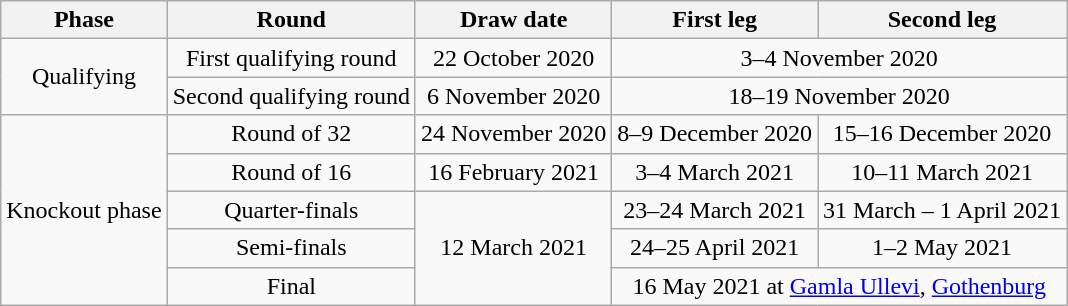<table class="wikitable" style="text-align:center">
<tr>
<th>Phase</th>
<th>Round</th>
<th>Draw date</th>
<th>First leg</th>
<th>Second leg</th>
</tr>
<tr>
<td rowspan="2">Qualifying</td>
<td>First qualifying round</td>
<td>22 October 2020</td>
<td colspan="2">3–4 November 2020</td>
</tr>
<tr>
<td>Second qualifying round</td>
<td>6 November 2020</td>
<td colspan="2">18–19 November 2020</td>
</tr>
<tr>
<td rowspan="5">Knockout phase</td>
<td>Round of 32</td>
<td>24 November 2020</td>
<td>8–9 December 2020</td>
<td>15–16 December 2020</td>
</tr>
<tr>
<td>Round of 16</td>
<td>16 February 2021</td>
<td>3–4 March 2021</td>
<td>10–11 March 2021</td>
</tr>
<tr>
<td>Quarter-finals</td>
<td rowspan="3">12 March 2021</td>
<td>23–24 March 2021</td>
<td>31 March – 1 April 2021</td>
</tr>
<tr>
<td>Semi-finals</td>
<td>24–25 April 2021</td>
<td>1–2 May 2021</td>
</tr>
<tr>
<td>Final</td>
<td colspan="2">16 May 2021 at <a href='#'>Gamla Ullevi</a>, <a href='#'>Gothenburg</a></td>
</tr>
</table>
